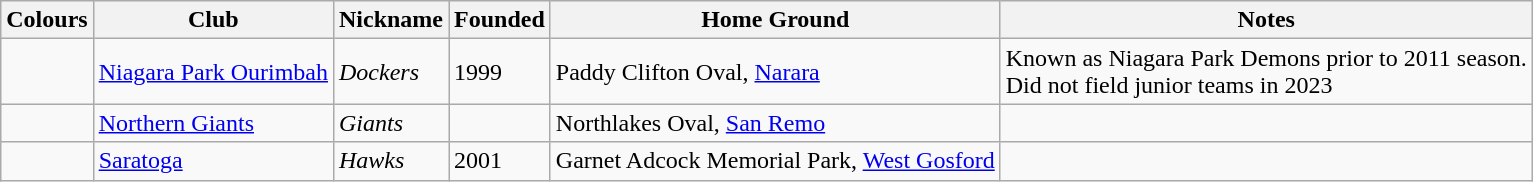<table class="wikitable sortable">
<tr>
<th>Colours</th>
<th>Club</th>
<th>Nickname</th>
<th>Founded</th>
<th>Home Ground</th>
<th>Notes</th>
</tr>
<tr>
<td></td>
<td><a href='#'>Niagara Park Ourimbah</a></td>
<td><em>Dockers</em></td>
<td>1999</td>
<td>Paddy Clifton Oval, <a href='#'>Narara</a></td>
<td>Known as Niagara Park Demons prior to 2011 season.<br>Did not field junior teams in 2023</td>
</tr>
<tr>
<td></td>
<td><a href='#'>Northern Giants</a></td>
<td><em>Giants</em></td>
<td></td>
<td>Northlakes Oval, <a href='#'>San Remo</a></td>
<td></td>
</tr>
<tr>
<td></td>
<td><a href='#'>Saratoga</a></td>
<td><em>Hawks</em></td>
<td>2001</td>
<td>Garnet Adcock Memorial Park, <a href='#'>West Gosford</a></td>
<td></td>
</tr>
</table>
